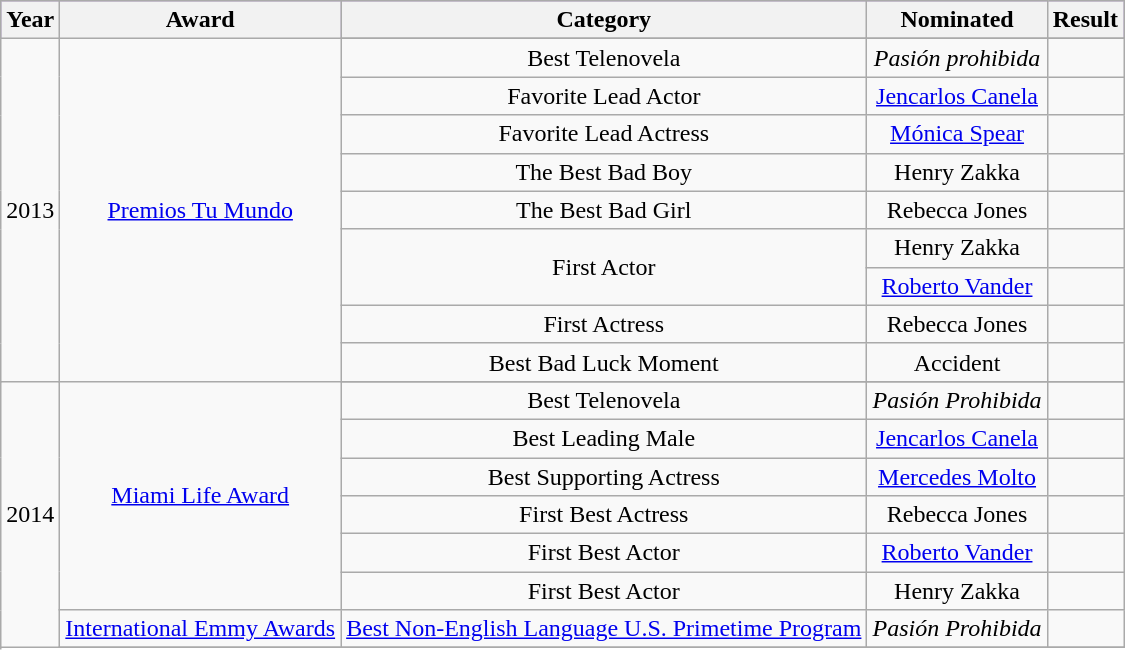<table class="wikitable plainrowheaders" style="text-align:center">
<tr style="background:#96c;">
<th scope="col">Year</th>
<th scope="col">Award</th>
<th scope="col">Category</th>
<th scope="col">Nominated</th>
<th scope="col">Result</th>
</tr>
<tr>
<td rowspan="10">2013</td>
<td rowspan="10"><a href='#'>Premios Tu Mundo</a></td>
</tr>
<tr>
<td>Best Telenovela</td>
<td><em>Pasión prohibida</em></td>
<td></td>
</tr>
<tr>
<td>Favorite Lead Actor</td>
<td><a href='#'>Jencarlos Canela</a></td>
<td></td>
</tr>
<tr>
<td>Favorite Lead Actress</td>
<td><a href='#'>Mónica Spear</a></td>
<td></td>
</tr>
<tr>
<td>The Best Bad Boy</td>
<td>Henry Zakka</td>
<td></td>
</tr>
<tr>
<td>The Best Bad Girl</td>
<td>Rebecca Jones</td>
<td></td>
</tr>
<tr>
<td rowspan="2">First Actor</td>
<td>Henry Zakka</td>
<td></td>
</tr>
<tr>
<td><a href='#'>Roberto Vander</a></td>
<td></td>
</tr>
<tr>
<td>First Actress</td>
<td>Rebecca Jones</td>
<td></td>
</tr>
<tr>
<td>Best Bad Luck Moment</td>
<td>Accident</td>
<td></td>
</tr>
<tr>
<td rowspan="9">2014</td>
<td rowspan="7"><a href='#'>Miami Life Award</a></td>
</tr>
<tr>
<td>Best Telenovela</td>
<td><em>Pasión Prohibida</em></td>
<td></td>
</tr>
<tr>
<td>Best Leading Male</td>
<td><a href='#'>Jencarlos Canela</a></td>
<td></td>
</tr>
<tr>
<td>Best Supporting Actress</td>
<td><a href='#'>Mercedes Molto</a></td>
<td></td>
</tr>
<tr>
<td>First Best Actress</td>
<td>Rebecca Jones</td>
<td></td>
</tr>
<tr>
<td>First Best Actor</td>
<td><a href='#'>Roberto Vander</a></td>
<td></td>
</tr>
<tr>
<td>First Best Actor</td>
<td>Henry Zakka</td>
<td></td>
</tr>
<tr>
<td rowspan="1"><a href='#'>International Emmy Awards</a></td>
<td><a href='#'>Best Non-English Language U.S. Primetime Program</a></td>
<td><em>Pasión Prohibida</em></td>
<td></td>
</tr>
<tr>
</tr>
</table>
